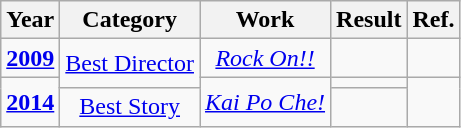<table class= "wikitable" style="text-align:center;">
<tr>
<th>Year</th>
<th>Category</th>
<th>Work</th>
<th>Result</th>
<th>Ref.</th>
</tr>
<tr>
<td><strong><a href='#'>2009</a></strong></td>
<td rowspan=2><a href='#'>Best Director</a></td>
<td><em><a href='#'>Rock On!!</a></em></td>
<td></td>
<td></td>
</tr>
<tr>
<td Rowspan=2><strong><a href='#'>2014</a></strong></td>
<td rowspan=2><em><a href='#'>Kai Po Che!</a></em></td>
<td></td>
<td rowspan=2></td>
</tr>
<tr>
<td><a href='#'>Best Story</a></td>
<td></td>
</tr>
</table>
